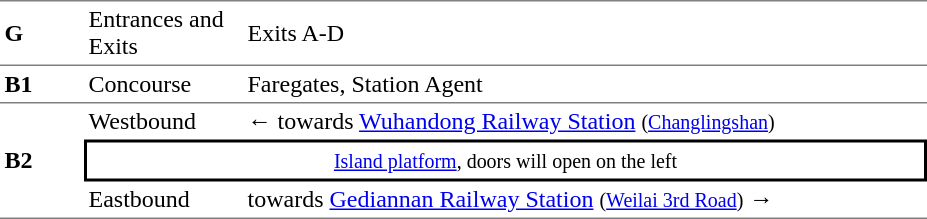<table table border=0 cellspacing=0 cellpadding=3>
<tr>
<td style="border-top:solid 1px gray;border-bottom:solid 0px gray;" width=50><strong>G</strong></td>
<td style="border-top:solid 1px gray;border-bottom:solid 0px gray;" width=100>Entrances and Exits</td>
<td style="border-top:solid 1px gray;border-bottom:solid 0px gray;" width=450>Exits A-D</td>
</tr>
<tr>
<td style="border-top:solid 1px gray;border-bottom:solid 1px gray;" width=50><strong>B1</strong></td>
<td style="border-top:solid 1px gray;border-bottom:solid 1px gray;" width=100>Concourse</td>
<td style="border-top:solid 1px gray;border-bottom:solid 1px gray;" width=450>Faregates, Station Agent</td>
</tr>
<tr>
<td style="border-bottom:solid 1px gray;" rowspan=3><strong>B2</strong></td>
<td>Westbound</td>
<td>←  towards <a href='#'>Wuhandong Railway Station</a> <small>(<a href='#'>Changlingshan</a>)</small></td>
</tr>
<tr>
<td style="border-right:solid 2px black;border-left:solid 2px black;border-top:solid 2px black;border-bottom:solid 2px black;text-align:center;" colspan=2><small><a href='#'>Island platform</a>, doors will open on the left</small></td>
</tr>
<tr>
<td style="border-bottom:solid 1px gray;">Eastbound</td>
<td style="border-bottom:solid 1px gray;"> towards <a href='#'>Gediannan Railway Station</a> <small>(<a href='#'>Weilai 3rd Road</a>)</small> →</td>
</tr>
</table>
